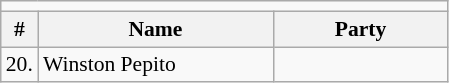<table class=wikitable style="font-size:90%">
<tr>
<td colspan=4 bgcolor=></td>
</tr>
<tr>
<th>#</th>
<th width=150px>Name</th>
<th colspan=2 width=110px>Party</th>
</tr>
<tr>
<td>20.</td>
<td>Winston Pepito</td>
<td></td>
</tr>
</table>
